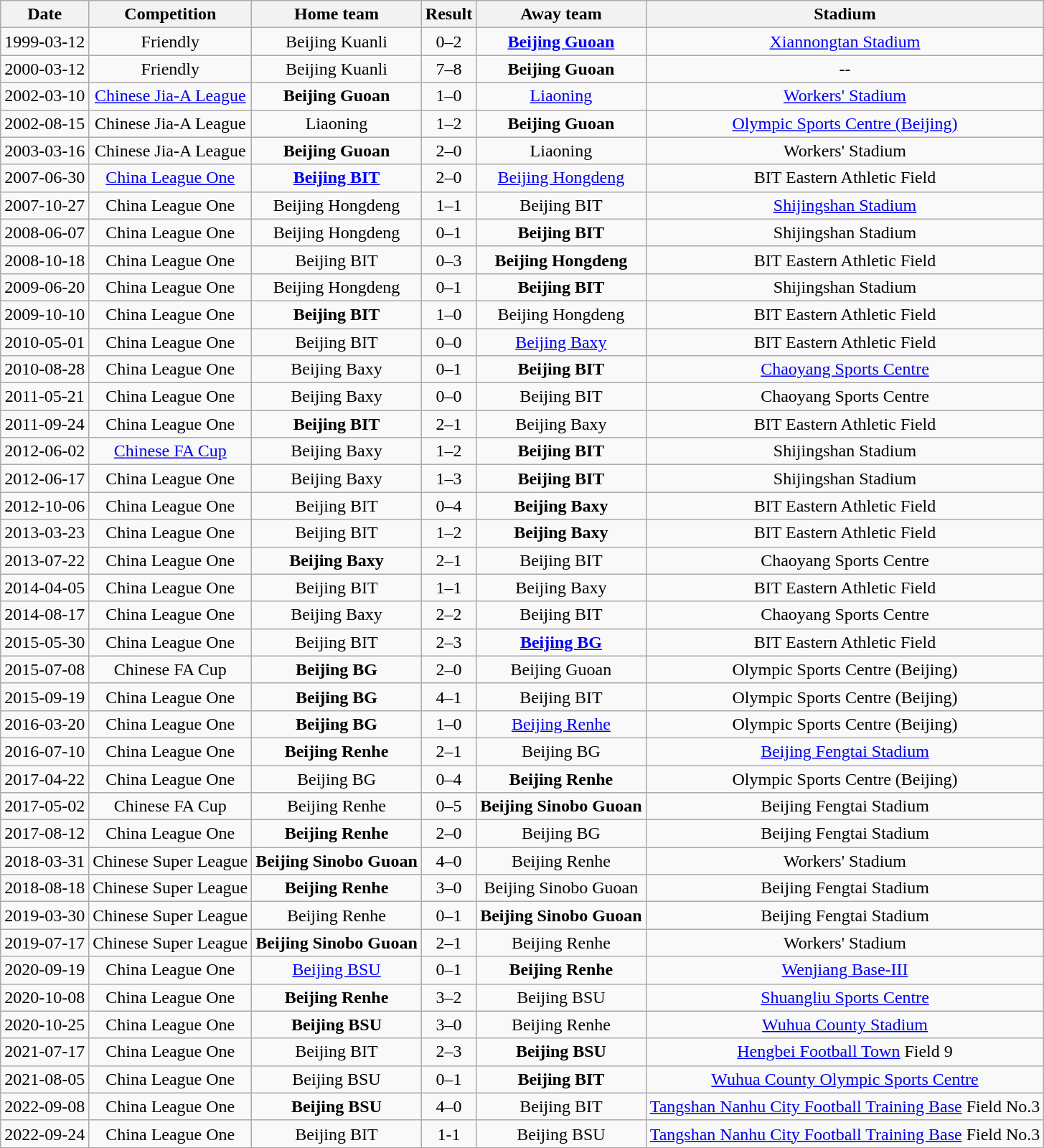<table class="wikitable" style="text-align:center">
<tr>
<th>Date</th>
<th>Competition</th>
<th>Home team</th>
<th>Result</th>
<th>Away team</th>
<th>Stadium</th>
</tr>
<tr>
<td>1999-03-12</td>
<td>Friendly</td>
<td>Beijing Kuanli</td>
<td>0–2</td>
<td><strong><a href='#'>Beijing Guoan</a></strong></td>
<td><a href='#'>Xiannongtan Stadium</a></td>
</tr>
<tr>
<td>2000-03-12</td>
<td>Friendly</td>
<td>Beijing Kuanli</td>
<td>7–8</td>
<td><strong>Beijing Guoan</strong></td>
<td>--</td>
</tr>
<tr>
<td>2002-03-10</td>
<td><a href='#'>Chinese Jia-A League</a></td>
<td><strong>Beijing Guoan</strong></td>
<td>1–0</td>
<td><a href='#'>Liaoning</a></td>
<td><a href='#'>Workers' Stadium</a></td>
</tr>
<tr>
<td>2002-08-15</td>
<td>Chinese Jia-A League</td>
<td>Liaoning</td>
<td>1–2</td>
<td><strong>Beijing Guoan</strong></td>
<td><a href='#'>Olympic Sports Centre (Beijing)</a></td>
</tr>
<tr>
<td>2003-03-16</td>
<td>Chinese Jia-A League</td>
<td><strong>Beijing Guoan</strong></td>
<td>2–0</td>
<td>Liaoning</td>
<td>Workers' Stadium</td>
</tr>
<tr>
<td>2007-06-30</td>
<td><a href='#'>China League One</a></td>
<td><strong><a href='#'>Beijing BIT</a></strong></td>
<td>2–0</td>
<td><a href='#'>Beijing Hongdeng</a></td>
<td>BIT Eastern Athletic Field</td>
</tr>
<tr>
<td>2007-10-27</td>
<td>China League One</td>
<td>Beijing Hongdeng</td>
<td>1–1</td>
<td>Beijing BIT</td>
<td><a href='#'>Shijingshan Stadium</a></td>
</tr>
<tr>
<td>2008-06-07</td>
<td>China League One</td>
<td>Beijing Hongdeng</td>
<td>0–1</td>
<td><strong>Beijing BIT</strong></td>
<td>Shijingshan Stadium</td>
</tr>
<tr>
<td>2008-10-18</td>
<td>China League One</td>
<td>Beijing BIT</td>
<td>0–3</td>
<td><strong>Beijing Hongdeng</strong></td>
<td>BIT Eastern Athletic Field</td>
</tr>
<tr>
<td>2009-06-20</td>
<td>China League One</td>
<td>Beijing Hongdeng</td>
<td>0–1</td>
<td><strong>Beijing BIT</strong></td>
<td>Shijingshan Stadium</td>
</tr>
<tr>
<td>2009-10-10</td>
<td>China League One</td>
<td><strong>Beijing BIT</strong></td>
<td>1–0</td>
<td>Beijing Hongdeng</td>
<td>BIT Eastern Athletic Field</td>
</tr>
<tr>
<td>2010-05-01</td>
<td>China League One</td>
<td>Beijing BIT</td>
<td>0–0</td>
<td><a href='#'>Beijing Baxy</a></td>
<td>BIT Eastern Athletic Field</td>
</tr>
<tr>
<td>2010-08-28</td>
<td>China League One</td>
<td>Beijing Baxy</td>
<td>0–1</td>
<td><strong>Beijing BIT</strong></td>
<td><a href='#'>Chaoyang Sports Centre</a></td>
</tr>
<tr>
<td>2011-05-21</td>
<td>China League One</td>
<td>Beijing Baxy</td>
<td>0–0</td>
<td>Beijing BIT</td>
<td>Chaoyang Sports Centre</td>
</tr>
<tr>
<td>2011-09-24</td>
<td>China League One</td>
<td><strong>Beijing BIT</strong></td>
<td>2–1</td>
<td>Beijing Baxy</td>
<td>BIT Eastern Athletic Field</td>
</tr>
<tr>
<td>2012-06-02</td>
<td><a href='#'>Chinese FA Cup</a></td>
<td>Beijing Baxy</td>
<td>1–2</td>
<td><strong>Beijing BIT</strong></td>
<td>Shijingshan Stadium</td>
</tr>
<tr>
<td>2012-06-17</td>
<td>China League One</td>
<td>Beijing Baxy</td>
<td>1–3</td>
<td><strong>Beijing BIT</strong></td>
<td>Shijingshan Stadium</td>
</tr>
<tr>
<td>2012-10-06</td>
<td>China League One</td>
<td>Beijing BIT</td>
<td>0–4</td>
<td><strong>Beijing Baxy</strong></td>
<td>BIT Eastern Athletic Field</td>
</tr>
<tr>
<td>2013-03-23</td>
<td>China League One</td>
<td>Beijing BIT</td>
<td>1–2</td>
<td><strong>Beijing Baxy</strong></td>
<td>BIT Eastern Athletic Field</td>
</tr>
<tr>
<td>2013-07-22</td>
<td>China League One</td>
<td><strong>Beijing Baxy</strong></td>
<td>2–1</td>
<td>Beijing BIT</td>
<td>Chaoyang Sports Centre</td>
</tr>
<tr>
<td>2014-04-05</td>
<td>China League One</td>
<td>Beijing BIT</td>
<td>1–1</td>
<td>Beijing Baxy</td>
<td>BIT Eastern Athletic Field</td>
</tr>
<tr>
<td>2014-08-17</td>
<td>China League One</td>
<td>Beijing Baxy</td>
<td>2–2</td>
<td>Beijing BIT</td>
<td>Chaoyang Sports Centre</td>
</tr>
<tr>
<td>2015-05-30</td>
<td>China League One</td>
<td>Beijing BIT</td>
<td>2–3</td>
<td><strong><a href='#'>Beijing BG</a></strong></td>
<td>BIT Eastern Athletic Field</td>
</tr>
<tr>
<td>2015-07-08</td>
<td>Chinese FA Cup</td>
<td><strong>Beijing BG</strong></td>
<td>2–0</td>
<td>Beijing Guoan</td>
<td>Olympic Sports Centre (Beijing)</td>
</tr>
<tr>
<td>2015-09-19</td>
<td>China League One</td>
<td><strong>Beijing BG</strong></td>
<td>4–1</td>
<td>Beijing BIT</td>
<td>Olympic Sports Centre (Beijing)</td>
</tr>
<tr>
<td>2016-03-20</td>
<td>China League One</td>
<td><strong>Beijing BG</strong></td>
<td>1–0</td>
<td><a href='#'>Beijing Renhe</a></td>
<td>Olympic Sports Centre (Beijing)</td>
</tr>
<tr>
<td>2016-07-10</td>
<td>China League One</td>
<td><strong>Beijing Renhe</strong></td>
<td>2–1</td>
<td>Beijing BG</td>
<td><a href='#'>Beijing Fengtai Stadium</a></td>
</tr>
<tr>
<td>2017-04-22</td>
<td>China League One</td>
<td>Beijing BG</td>
<td>0–4</td>
<td><strong>Beijing Renhe</strong></td>
<td>Olympic Sports Centre (Beijing)</td>
</tr>
<tr>
<td>2017-05-02</td>
<td>Chinese FA Cup</td>
<td>Beijing Renhe</td>
<td>0–5</td>
<td><strong>Beijing Sinobo Guoan</strong></td>
<td>Beijing Fengtai Stadium</td>
</tr>
<tr>
<td>2017-08-12</td>
<td>China League One</td>
<td><strong>Beijing Renhe</strong></td>
<td>2–0</td>
<td>Beijing BG</td>
<td>Beijing Fengtai Stadium</td>
</tr>
<tr>
<td>2018-03-31</td>
<td>Chinese Super League</td>
<td><strong>Beijing Sinobo Guoan</strong></td>
<td>4–0</td>
<td>Beijing Renhe</td>
<td>Workers' Stadium</td>
</tr>
<tr>
<td>2018-08-18</td>
<td>Chinese Super League</td>
<td><strong>Beijing Renhe</strong></td>
<td>3–0</td>
<td>Beijing Sinobo Guoan</td>
<td>Beijing Fengtai Stadium</td>
</tr>
<tr>
<td>2019-03-30</td>
<td>Chinese Super League</td>
<td>Beijing Renhe</td>
<td>0–1</td>
<td><strong>Beijing Sinobo Guoan</strong></td>
<td>Beijing Fengtai Stadium</td>
</tr>
<tr>
<td>2019-07-17</td>
<td>Chinese Super League</td>
<td><strong>Beijing Sinobo Guoan</strong></td>
<td>2–1</td>
<td>Beijing Renhe</td>
<td>Workers' Stadium</td>
</tr>
<tr>
<td>2020-09-19</td>
<td>China League One</td>
<td><a href='#'>Beijing BSU</a></td>
<td>0–1</td>
<td><strong>Beijing Renhe</strong></td>
<td><a href='#'>Wenjiang Base-III</a></td>
</tr>
<tr>
<td>2020-10-08</td>
<td>China League One</td>
<td><strong>Beijing Renhe</strong></td>
<td>3–2</td>
<td>Beijing BSU</td>
<td><a href='#'>Shuangliu Sports Centre</a></td>
</tr>
<tr>
<td>2020-10-25</td>
<td>China League One</td>
<td><strong>Beijing BSU</strong></td>
<td>3–0</td>
<td>Beijing Renhe</td>
<td><a href='#'>Wuhua County Stadium</a></td>
</tr>
<tr>
<td>2021-07-17</td>
<td>China League One</td>
<td>Beijing BIT</td>
<td>2–3</td>
<td><strong>Beijing BSU</strong></td>
<td><a href='#'>Hengbei Football Town</a> Field 9</td>
</tr>
<tr>
<td>2021-08-05</td>
<td>China League One</td>
<td>Beijing BSU</td>
<td>0–1</td>
<td><strong>Beijing BIT</strong></td>
<td><a href='#'>Wuhua County Olympic Sports Centre</a></td>
</tr>
<tr>
<td>2022-09-08</td>
<td>China League One</td>
<td><strong>Beijing BSU</strong></td>
<td>4–0</td>
<td>Beijing BIT</td>
<td><a href='#'>Tangshan Nanhu City Football Training Base</a> Field No.3</td>
</tr>
<tr>
<td>2022-09-24</td>
<td>China League One</td>
<td>Beijing BIT</td>
<td>1-1</td>
<td>Beijing BSU</td>
<td><a href='#'>Tangshan Nanhu City Football Training Base</a> Field No.3</td>
</tr>
</table>
